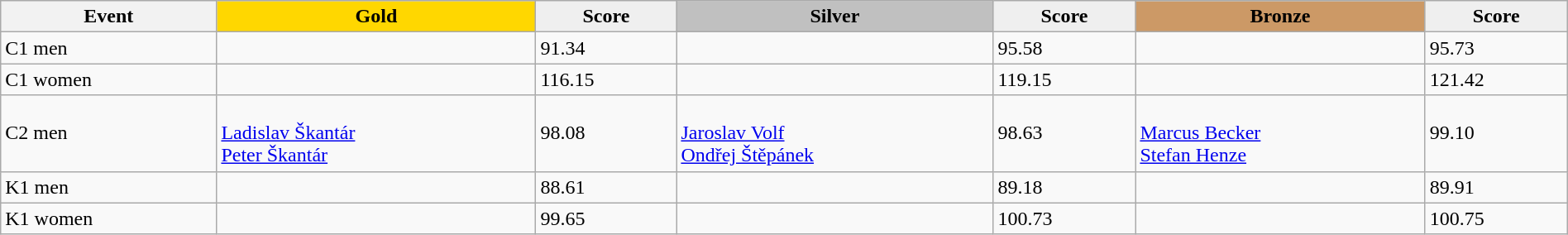<table class="wikitable" width=100%>
<tr>
<th>Event</th>
<td align=center bgcolor="gold"><strong>Gold</strong></td>
<td align=center bgcolor="EFEFEF"><strong>Score</strong></td>
<td align=center bgcolor="silver"><strong>Silver</strong></td>
<td align=center bgcolor="EFEFEF"><strong>Score</strong></td>
<td align=center bgcolor="CC9966"><strong>Bronze</strong></td>
<td align=center bgcolor="EFEFEF"><strong>Score</strong></td>
</tr>
<tr>
<td>C1 men</td>
<td></td>
<td>91.34</td>
<td></td>
<td>95.58</td>
<td></td>
<td>95.73</td>
</tr>
<tr>
<td>C1 women</td>
<td></td>
<td>116.15</td>
<td></td>
<td>119.15</td>
<td></td>
<td>121.42</td>
</tr>
<tr>
<td>C2 men</td>
<td><br><a href='#'>Ladislav Škantár</a><br><a href='#'>Peter Škantár</a></td>
<td>98.08</td>
<td><br><a href='#'>Jaroslav Volf</a><br><a href='#'>Ondřej Štěpánek</a></td>
<td>98.63</td>
<td><br><a href='#'>Marcus Becker</a><br><a href='#'>Stefan Henze</a></td>
<td>99.10</td>
</tr>
<tr>
<td>K1 men</td>
<td></td>
<td>88.61</td>
<td></td>
<td>89.18</td>
<td></td>
<td>89.91</td>
</tr>
<tr>
<td>K1 women</td>
<td></td>
<td>99.65</td>
<td></td>
<td>100.73</td>
<td></td>
<td>100.75</td>
</tr>
</table>
